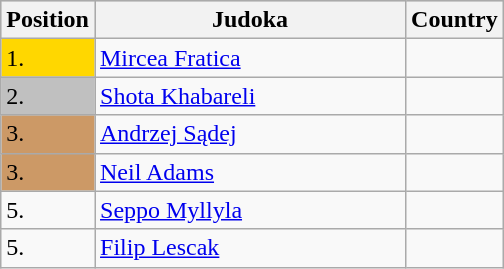<table class=wikitable>
<tr style="background:#ccc;">
<th width=10>Position</th>
<th width=200>Judoka</th>
<th width=10>Country</th>
</tr>
<tr>
<td bgcolor=gold>1.</td>
<td><a href='#'>Mircea Fratica</a></td>
<td></td>
</tr>
<tr>
<td style="background:silver;">2.</td>
<td><a href='#'>Shota Khabareli</a></td>
<td></td>
</tr>
<tr>
<td style="background:#c96;">3.</td>
<td><a href='#'>Andrzej Sądej</a></td>
<td></td>
</tr>
<tr>
<td style="background:#c96;">3.</td>
<td><a href='#'>Neil Adams</a></td>
<td></td>
</tr>
<tr>
<td>5.</td>
<td><a href='#'>Seppo Myllyla</a></td>
<td></td>
</tr>
<tr>
<td>5.</td>
<td><a href='#'>Filip Lescak</a></td>
<td></td>
</tr>
</table>
